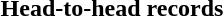<table class="toccolours collapsible collapsible" style="width:100%; background:inherit">
<tr>
<th>Head-to-head records</th>
</tr>
<tr>
<td><br></td>
</tr>
</table>
